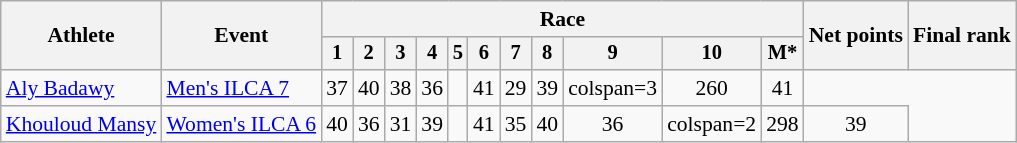<table class="wikitable" style="font-size:90%">
<tr>
<th rowspan="2">Athlete</th>
<th rowspan="2">Event</th>
<th colspan=11>Race</th>
<th rowspan=2>Net points</th>
<th rowspan=2>Final rank</th>
</tr>
<tr style="font-size:95%">
<th>1</th>
<th>2</th>
<th>3</th>
<th>4</th>
<th>5</th>
<th>6</th>
<th>7</th>
<th>8</th>
<th>9</th>
<th>10</th>
<th>M*</th>
</tr>
<tr align=center>
<td align=left><a href='#'>Aly Badawy</a></td>
<td align=left><a href='#'>Men's ILCA 7</a></td>
<td>37</td>
<td>40</td>
<td>38</td>
<td>36</td>
<td></td>
<td>41</td>
<td>29</td>
<td>39</td>
<td>colspan=3 </td>
<td>260</td>
<td>41</td>
</tr>
<tr align=center>
<td align=left><a href='#'>Khouloud Mansy</a></td>
<td align=left><a href='#'>Women's ILCA 6</a></td>
<td>40</td>
<td>36</td>
<td>31</td>
<td>39</td>
<td></td>
<td>41</td>
<td>35</td>
<td>40</td>
<td>36</td>
<td>colspan=2 </td>
<td>298</td>
<td>39</td>
</tr>
</table>
